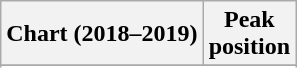<table class="wikitable sortable plainrowheaders">
<tr>
<th scope="col">Chart (2018–2019)</th>
<th scope="col">Peak<br>position</th>
</tr>
<tr>
</tr>
<tr>
</tr>
<tr>
</tr>
<tr>
</tr>
</table>
